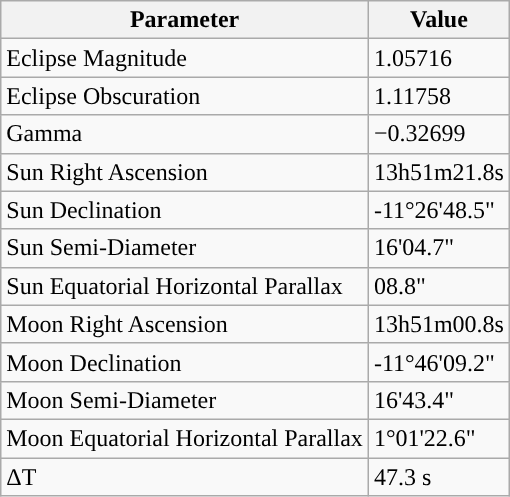<table class="wikitable">
<tr>
<th>Parameter</th>
<th>Value</th>
</tr>
<tr>
<td>Eclipse Magnitude</td>
<td>1.05716</td>
</tr>
<tr>
<td>Eclipse Obscuration</td>
<td>1.11758</td>
</tr>
<tr>
<td>Gamma</td>
<td>−0.32699</td>
</tr>
<tr>
<td>Sun Right Ascension</td>
<td>13h51m21.8s</td>
</tr>
<tr>
<td>Sun Declination</td>
<td>-11°26'48.5"</td>
</tr>
<tr>
<td>Sun Semi-Diameter</td>
<td>16'04.7"</td>
</tr>
<tr>
<td>Sun Equatorial Horizontal Parallax</td>
<td>08.8"</td>
</tr>
<tr>
<td>Moon Right Ascension</td>
<td>13h51m00.8s</td>
</tr>
<tr>
<td>Moon Declination</td>
<td>-11°46'09.2"</td>
</tr>
<tr>
<td>Moon Semi-Diameter</td>
<td>16'43.4"</td>
</tr>
<tr>
<td>Moon Equatorial Horizontal Parallax</td>
<td>1°01'22.6"</td>
</tr>
<tr>
<td>ΔT</td>
<td>47.3 s</td>
</tr>
</table>
